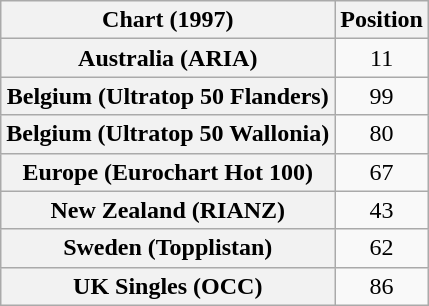<table class="wikitable plainrowheaders sortable" style="text-align:center">
<tr>
<th scope="col">Chart (1997)</th>
<th scope="col">Position</th>
</tr>
<tr>
<th scope="row">Australia (ARIA)</th>
<td>11</td>
</tr>
<tr>
<th scope="row">Belgium (Ultratop 50 Flanders)</th>
<td>99</td>
</tr>
<tr>
<th scope="row">Belgium (Ultratop 50 Wallonia)</th>
<td>80</td>
</tr>
<tr>
<th scope="row">Europe (Eurochart Hot 100)</th>
<td>67</td>
</tr>
<tr>
<th scope="row">New Zealand (RIANZ)</th>
<td>43</td>
</tr>
<tr>
<th scope="row">Sweden (Topplistan)</th>
<td>62</td>
</tr>
<tr>
<th scope="row">UK Singles (OCC)</th>
<td>86</td>
</tr>
</table>
